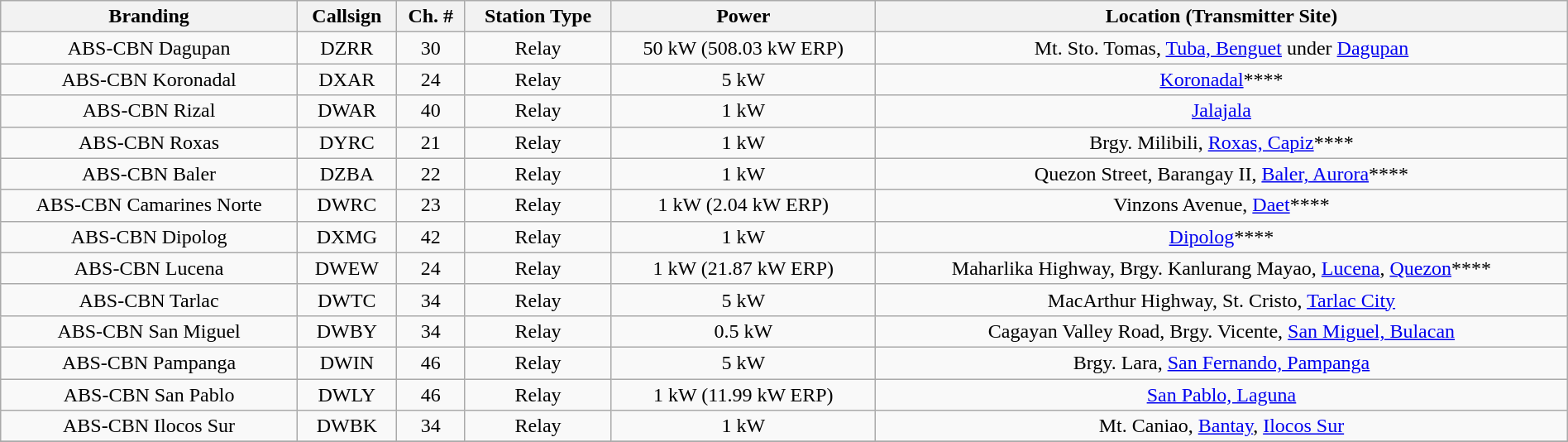<table class="wikitable unsortable" style="width:100%; text-align:center;">
<tr>
<th>Branding</th>
<th>Callsign</th>
<th>Ch. #</th>
<th>Station Type</th>
<th>Power</th>
<th>Location (Transmitter Site)</th>
</tr>
<tr>
<td>ABS-CBN Dagupan</td>
<td>DZRR</td>
<td>30</td>
<td>Relay</td>
<td>50 kW (508.03 kW ERP)</td>
<td>Mt. Sto. Tomas, <a href='#'>Tuba, Benguet</a> under <a href='#'>Dagupan</a></td>
</tr>
<tr>
<td>ABS-CBN Koronadal</td>
<td>DXAR</td>
<td>24</td>
<td>Relay</td>
<td>5 kW</td>
<td><a href='#'>Koronadal</a>****</td>
</tr>
<tr>
<td>ABS-CBN Rizal</td>
<td>DWAR</td>
<td>40</td>
<td>Relay</td>
<td>1 kW</td>
<td><a href='#'>Jalajala</a></td>
</tr>
<tr>
<td>ABS-CBN Roxas</td>
<td>DYRC</td>
<td>21</td>
<td>Relay</td>
<td>1 kW</td>
<td>Brgy. Milibili, <a href='#'>Roxas, Capiz</a>****</td>
</tr>
<tr>
<td>ABS-CBN Baler</td>
<td>DZBA</td>
<td>22</td>
<td>Relay</td>
<td>1 kW</td>
<td>Quezon Street, Barangay II, <a href='#'>Baler, Aurora</a>****</td>
</tr>
<tr>
<td>ABS-CBN Camarines Norte</td>
<td>DWRC</td>
<td>23</td>
<td>Relay</td>
<td>1 kW (2.04 kW ERP)</td>
<td>Vinzons Avenue, <a href='#'>Daet</a>****</td>
</tr>
<tr>
<td>ABS-CBN Dipolog</td>
<td>DXMG</td>
<td>42</td>
<td>Relay</td>
<td>1 kW</td>
<td><a href='#'>Dipolog</a>****</td>
</tr>
<tr>
<td>ABS-CBN Lucena</td>
<td>DWEW</td>
<td>24</td>
<td>Relay</td>
<td>1 kW (21.87 kW ERP)</td>
<td>Maharlika Highway, Brgy. Kanlurang Mayao, <a href='#'>Lucena</a>, <a href='#'>Quezon</a>****</td>
</tr>
<tr>
<td>ABS-CBN Tarlac</td>
<td>DWTC</td>
<td>34</td>
<td>Relay</td>
<td>5 kW</td>
<td>MacArthur Highway, St. Cristo, <a href='#'>Tarlac City</a></td>
</tr>
<tr>
<td>ABS-CBN San Miguel</td>
<td>DWBY</td>
<td>34</td>
<td>Relay</td>
<td>0.5 kW</td>
<td>Cagayan Valley Road, Brgy. Vicente, <a href='#'>San Miguel, Bulacan</a></td>
</tr>
<tr>
<td>ABS-CBN Pampanga</td>
<td>DWIN</td>
<td>46</td>
<td>Relay</td>
<td>5 kW</td>
<td>Brgy. Lara, <a href='#'>San Fernando, Pampanga</a></td>
</tr>
<tr>
<td>ABS-CBN San Pablo</td>
<td>DWLY</td>
<td>46</td>
<td>Relay</td>
<td>1 kW (11.99 kW ERP)</td>
<td><a href='#'>San Pablo, Laguna</a></td>
</tr>
<tr>
<td>ABS-CBN Ilocos Sur</td>
<td>DWBK</td>
<td>34</td>
<td>Relay</td>
<td>1 kW</td>
<td>Mt. Caniao, <a href='#'>Bantay</a>, <a href='#'>Ilocos Sur</a></td>
</tr>
<tr>
</tr>
</table>
